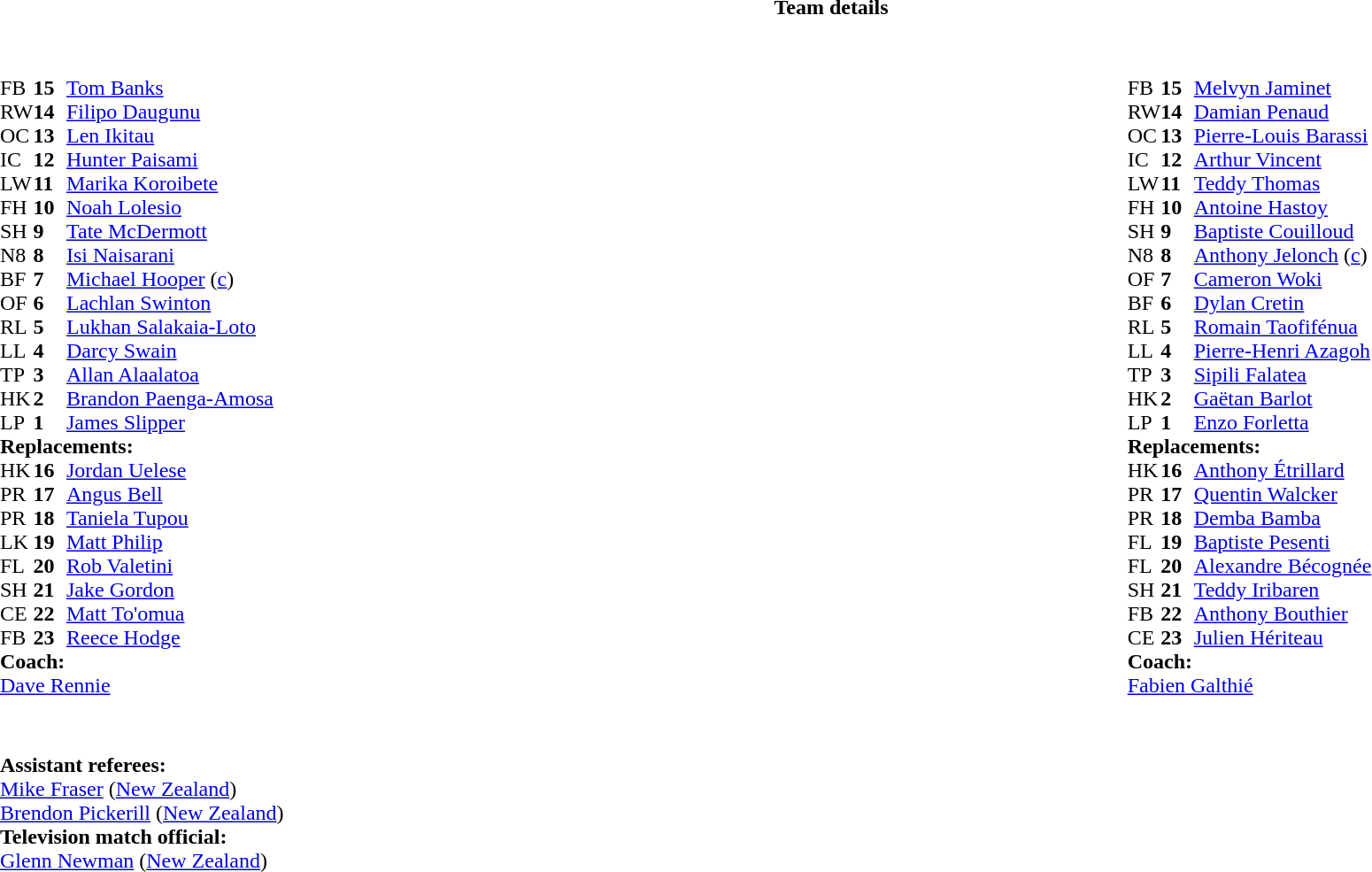<table border="0" style="width:100%;" class="collapsible collapsed">
<tr>
<th>Team details</th>
</tr>
<tr>
<td><br><table style="width:100%">
<tr>
<td style="vertical-align:top;width:50%"><br><table cellspacing="0" cellpadding="0">
<tr>
<th width="25"></th>
<th width="25"></th>
</tr>
<tr>
<td>FB</td>
<td><strong>15</strong></td>
<td><a href='#'>Tom Banks</a></td>
</tr>
<tr>
<td>RW</td>
<td><strong>14</strong></td>
<td><a href='#'>Filipo Daugunu</a></td>
<td></td>
<td></td>
</tr>
<tr>
<td>OC</td>
<td><strong>13</strong></td>
<td><a href='#'>Len Ikitau</a></td>
</tr>
<tr>
<td>IC</td>
<td><strong>12</strong></td>
<td><a href='#'>Hunter Paisami</a></td>
<td></td>
<td></td>
</tr>
<tr>
<td>LW</td>
<td><strong>11</strong></td>
<td><a href='#'>Marika Koroibete</a></td>
<td></td>
</tr>
<tr>
<td>FH</td>
<td><strong>10</strong></td>
<td><a href='#'>Noah Lolesio</a></td>
</tr>
<tr>
<td>SH</td>
<td><strong>9</strong></td>
<td><a href='#'>Tate McDermott</a></td>
<td></td>
<td></td>
</tr>
<tr>
<td>N8</td>
<td><strong>8</strong></td>
<td><a href='#'>Isi Naisarani</a></td>
<td></td>
<td></td>
</tr>
<tr>
<td>BF</td>
<td><strong>7</strong></td>
<td><a href='#'>Michael Hooper</a> (<a href='#'>c</a>)</td>
</tr>
<tr>
<td>OF</td>
<td><strong>6</strong></td>
<td><a href='#'>Lachlan Swinton</a></td>
<td></td>
<td></td>
</tr>
<tr>
<td>RL</td>
<td><strong>5</strong></td>
<td><a href='#'>Lukhan Salakaia-Loto</a></td>
</tr>
<tr>
<td>LL</td>
<td><strong>4</strong></td>
<td><a href='#'>Darcy Swain</a></td>
</tr>
<tr>
<td>TP</td>
<td><strong>3</strong></td>
<td><a href='#'>Allan Alaalatoa</a></td>
<td></td>
<td></td>
</tr>
<tr>
<td>HK</td>
<td><strong>2</strong></td>
<td><a href='#'>Brandon Paenga-Amosa</a></td>
<td></td>
<td></td>
</tr>
<tr>
<td>LP</td>
<td><strong>1</strong></td>
<td><a href='#'>James Slipper</a></td>
<td></td>
<td></td>
</tr>
<tr>
<td colspan=3><strong>Replacements:</strong></td>
</tr>
<tr>
<td>HK</td>
<td><strong>16</strong></td>
<td><a href='#'>Jordan Uelese</a></td>
<td></td>
<td></td>
</tr>
<tr>
<td>PR</td>
<td><strong>17</strong></td>
<td><a href='#'>Angus Bell</a></td>
<td></td>
<td></td>
</tr>
<tr>
<td>PR</td>
<td><strong>18</strong></td>
<td><a href='#'>Taniela Tupou</a></td>
<td></td>
<td></td>
</tr>
<tr>
<td>LK</td>
<td><strong>19</strong></td>
<td><a href='#'>Matt Philip</a></td>
<td></td>
<td></td>
</tr>
<tr>
<td>FL</td>
<td><strong>20</strong></td>
<td><a href='#'>Rob Valetini</a></td>
<td></td>
<td></td>
</tr>
<tr>
<td>SH</td>
<td><strong>21</strong></td>
<td><a href='#'>Jake Gordon</a></td>
<td></td>
<td></td>
</tr>
<tr>
<td>CE</td>
<td><strong>22</strong></td>
<td><a href='#'>Matt To'omua</a></td>
<td></td>
<td></td>
</tr>
<tr>
<td>FB</td>
<td><strong>23</strong></td>
<td><a href='#'>Reece Hodge</a></td>
<td></td>
<td></td>
</tr>
<tr>
<td colspan=3><strong>Coach:</strong></td>
</tr>
<tr>
<td colspan="4"> <a href='#'>Dave Rennie</a></td>
</tr>
</table>
</td>
<td valign=top></td>
<td style="vertical-align:top;width:50%"><br><table cellspacing="0" cellpadding="0" style="margin:auto">
<tr>
<th width="25"></th>
<th width="25"></th>
</tr>
<tr>
<td>FB</td>
<td><strong>15</strong></td>
<td><a href='#'>Melvyn Jaminet</a></td>
</tr>
<tr>
<td>RW</td>
<td><strong>14</strong></td>
<td><a href='#'>Damian Penaud</a></td>
</tr>
<tr>
<td>OC</td>
<td><strong>13</strong></td>
<td><a href='#'>Pierre-Louis Barassi</a></td>
</tr>
<tr>
<td>IC</td>
<td><strong>12</strong></td>
<td><a href='#'>Arthur Vincent</a></td>
</tr>
<tr>
<td>LW</td>
<td><strong>11</strong></td>
<td><a href='#'>Teddy Thomas</a></td>
<td></td>
<td></td>
</tr>
<tr>
<td>FH</td>
<td><strong>10</strong></td>
<td><a href='#'>Antoine Hastoy</a></td>
<td></td>
<td></td>
</tr>
<tr>
<td>SH</td>
<td><strong>9</strong></td>
<td><a href='#'>Baptiste Couilloud</a></td>
</tr>
<tr>
<td>N8</td>
<td><strong>8</strong></td>
<td><a href='#'>Anthony Jelonch</a> (<a href='#'>c</a>)</td>
<td></td>
<td></td>
<td></td>
</tr>
<tr>
<td>OF</td>
<td><strong>7</strong></td>
<td><a href='#'>Cameron Woki</a></td>
</tr>
<tr>
<td>BF</td>
<td><strong>6</strong></td>
<td><a href='#'>Dylan Cretin</a></td>
<td></td>
<td></td>
<td></td>
<td></td>
</tr>
<tr>
<td>RL</td>
<td><strong>5</strong></td>
<td><a href='#'>Romain Taofifénua</a></td>
<td></td>
<td></td>
</tr>
<tr>
<td>LL</td>
<td><strong>4</strong></td>
<td><a href='#'>Pierre-Henri Azagoh</a></td>
</tr>
<tr>
<td>TP</td>
<td><strong>3</strong></td>
<td><a href='#'>Sipili Falatea</a></td>
<td></td>
<td></td>
</tr>
<tr>
<td>HK</td>
<td><strong>2</strong></td>
<td><a href='#'>Gaëtan Barlot</a></td>
<td></td>
<td></td>
</tr>
<tr>
<td>LP</td>
<td><strong>1</strong></td>
<td><a href='#'>Enzo Forletta</a></td>
<td></td>
<td></td>
</tr>
<tr>
<td colspan=3><strong>Replacements:</strong></td>
</tr>
<tr>
<td>HK</td>
<td><strong>16</strong></td>
<td><a href='#'>Anthony Étrillard</a></td>
<td></td>
<td></td>
</tr>
<tr>
<td>PR</td>
<td><strong>17</strong></td>
<td><a href='#'>Quentin Walcker</a></td>
<td></td>
<td></td>
</tr>
<tr>
<td>PR</td>
<td><strong>18</strong></td>
<td><a href='#'>Demba Bamba</a></td>
<td></td>
<td></td>
</tr>
<tr>
<td>FL</td>
<td><strong>19</strong></td>
<td><a href='#'>Baptiste Pesenti</a></td>
<td></td>
<td></td>
</tr>
<tr>
<td>FL</td>
<td><strong>20</strong></td>
<td><a href='#'>Alexandre Bécognée</a></td>
<td></td>
<td></td>
<td></td>
<td></td>
</tr>
<tr>
<td>SH</td>
<td><strong>21</strong></td>
<td><a href='#'>Teddy Iribaren</a></td>
</tr>
<tr>
<td>FB</td>
<td><strong>22</strong></td>
<td><a href='#'>Anthony Bouthier</a></td>
<td></td>
<td></td>
</tr>
<tr>
<td>CE</td>
<td><strong>23</strong></td>
<td><a href='#'>Julien Hériteau</a></td>
<td></td>
<td></td>
</tr>
<tr>
<td colspan=3><strong>Coach:</strong></td>
</tr>
<tr>
<td colspan="4"> <a href='#'>Fabien Galthié</a></td>
</tr>
</table>
</td>
</tr>
</table>
<table style="width:100%">
<tr>
<td><br><br><strong>Assistant referees:</strong>
<br><a href='#'>Mike Fraser</a> (<a href='#'>New Zealand</a>)
<br><a href='#'>Brendon Pickerill</a> (<a href='#'>New Zealand</a>)
<br><strong>Television match official:</strong>
<br><a href='#'>Glenn Newman</a> (<a href='#'>New Zealand</a>)</td>
</tr>
</table>
</td>
</tr>
</table>
